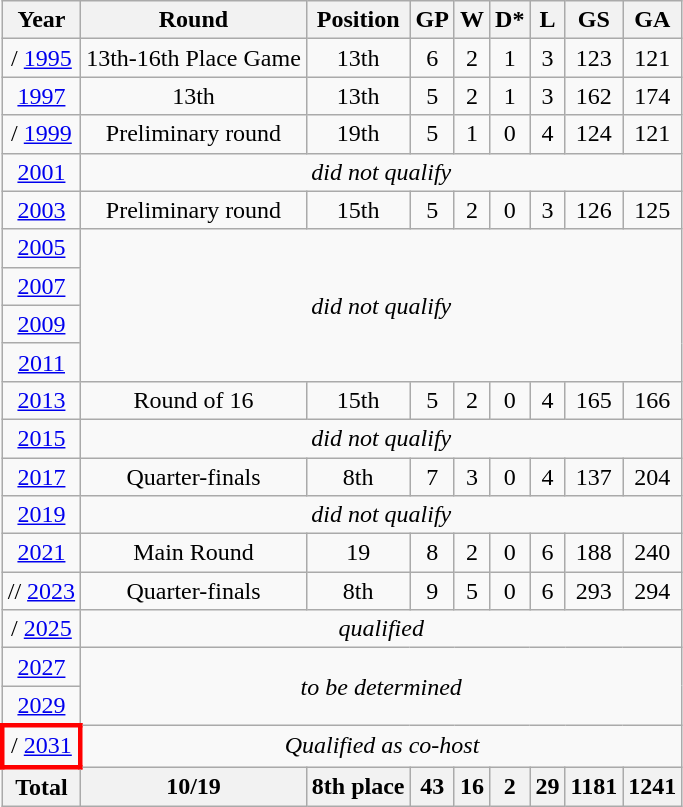<table class="wikitable" style="text-align: center;">
<tr>
<th>Year</th>
<th>Round</th>
<th>Position</th>
<th>GP</th>
<th>W</th>
<th>D*</th>
<th>L</th>
<th>GS</th>
<th>GA</th>
</tr>
<tr>
<td>/ <a href='#'>1995</a></td>
<td>13th-16th Place Game</td>
<td>13th</td>
<td>6</td>
<td>2</td>
<td>1</td>
<td>3</td>
<td>123</td>
<td>121</td>
</tr>
<tr>
<td> <a href='#'>1997</a></td>
<td>13th</td>
<td>13th</td>
<td>5</td>
<td>2</td>
<td>1</td>
<td>3</td>
<td>162</td>
<td>174</td>
</tr>
<tr>
<td>/ <a href='#'>1999</a></td>
<td>Preliminary round</td>
<td>19th</td>
<td>5</td>
<td>1</td>
<td>0</td>
<td>4</td>
<td>124</td>
<td>121</td>
</tr>
<tr>
<td> <a href='#'>2001</a></td>
<td colspan=8><em>did not qualify</em></td>
</tr>
<tr>
<td> <a href='#'>2003</a></td>
<td>Preliminary round</td>
<td>15th</td>
<td>5</td>
<td>2</td>
<td>0</td>
<td>3</td>
<td>126</td>
<td>125</td>
</tr>
<tr>
<td> <a href='#'>2005</a></td>
<td colspan=8 rowspan=4><em>did not qualify</em></td>
</tr>
<tr>
<td> <a href='#'>2007</a></td>
</tr>
<tr>
<td> <a href='#'>2009</a></td>
</tr>
<tr>
<td> <a href='#'>2011</a></td>
</tr>
<tr>
<td> <a href='#'>2013</a></td>
<td>Round of 16</td>
<td>15th</td>
<td>5</td>
<td>2</td>
<td>0</td>
<td>4</td>
<td>165</td>
<td>166</td>
</tr>
<tr>
<td> <a href='#'>2015</a></td>
<td colspan=8><em>did not qualify</em></td>
</tr>
<tr>
<td> <a href='#'>2017</a></td>
<td>Quarter-finals</td>
<td>8th</td>
<td>7</td>
<td>3</td>
<td>0</td>
<td>4</td>
<td>137</td>
<td>204</td>
</tr>
<tr>
<td> <a href='#'>2019</a></td>
<td colspan=8><em>did not qualify</em></td>
</tr>
<tr>
<td> <a href='#'>2021</a></td>
<td>Main Round</td>
<td>19</td>
<td>8</td>
<td>2</td>
<td>0</td>
<td>6</td>
<td>188</td>
<td>240</td>
</tr>
<tr>
<td>// <a href='#'>2023</a></td>
<td>Quarter-finals</td>
<td>8th</td>
<td>9</td>
<td>5</td>
<td>0</td>
<td>6</td>
<td>293</td>
<td>294</td>
</tr>
<tr>
<td>/ <a href='#'>2025</a></td>
<td colspan=8><em>qualified</em></td>
</tr>
<tr>
<td> <a href='#'>2027</a></td>
<td colspan=8 rowspan=2><em>to be determined</em></td>
</tr>
<tr>
<td> <a href='#'>2029</a></td>
</tr>
<tr>
<td style="border: 3px solid red">/ <a href='#'>2031</a></td>
<td colspan=8><em>Qualified as co-host</em></td>
</tr>
<tr>
<th>Total</th>
<th>10/19</th>
<th>8th place</th>
<th>43</th>
<th>16</th>
<th>2</th>
<th>29</th>
<th>1181</th>
<th>1241</th>
</tr>
</table>
